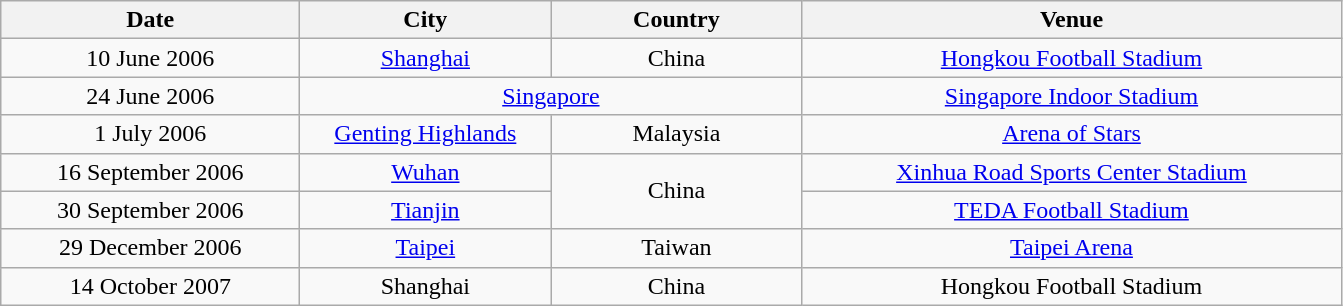<table class="wikitable plainrowheaders" style="text-align:center;">
<tr>
<th scope="col" style="width:12em;">Date</th>
<th scope="col" style="width:10em;">City</th>
<th scope="col" style="width:10em;">Country</th>
<th scope="col" style="width:22em;">Venue</th>
</tr>
<tr>
<td>10 June 2006</td>
<td><a href='#'>Shanghai</a></td>
<td>China</td>
<td><a href='#'>Hongkou Football Stadium</a></td>
</tr>
<tr>
<td>24 June 2006</td>
<td colspan="2"><a href='#'>Singapore</a></td>
<td><a href='#'>Singapore Indoor Stadium</a></td>
</tr>
<tr>
<td>1 July 2006</td>
<td><a href='#'>Genting Highlands</a></td>
<td>Malaysia</td>
<td><a href='#'>Arena of Stars</a></td>
</tr>
<tr>
<td>16 September 2006</td>
<td><a href='#'>Wuhan</a></td>
<td rowspan="2">China</td>
<td><a href='#'>Xinhua Road Sports Center Stadium</a></td>
</tr>
<tr>
<td>30 September 2006</td>
<td><a href='#'>Tianjin</a></td>
<td><a href='#'>TEDA Football Stadium</a></td>
</tr>
<tr>
<td>29 December 2006</td>
<td><a href='#'>Taipei</a></td>
<td>Taiwan</td>
<td><a href='#'>Taipei Arena</a></td>
</tr>
<tr>
<td>14 October 2007</td>
<td>Shanghai</td>
<td>China</td>
<td>Hongkou Football Stadium</td>
</tr>
</table>
